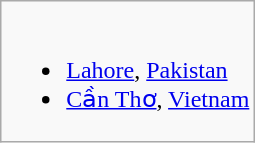<table class="wikitable">
<tr valign="top">
<td><br><ul><li> <a href='#'>Lahore</a>, <a href='#'>Pakistan</a></li><li> <a href='#'>Cần Thơ</a>, <a href='#'>Vietnam</a></li></ul></td>
</tr>
</table>
